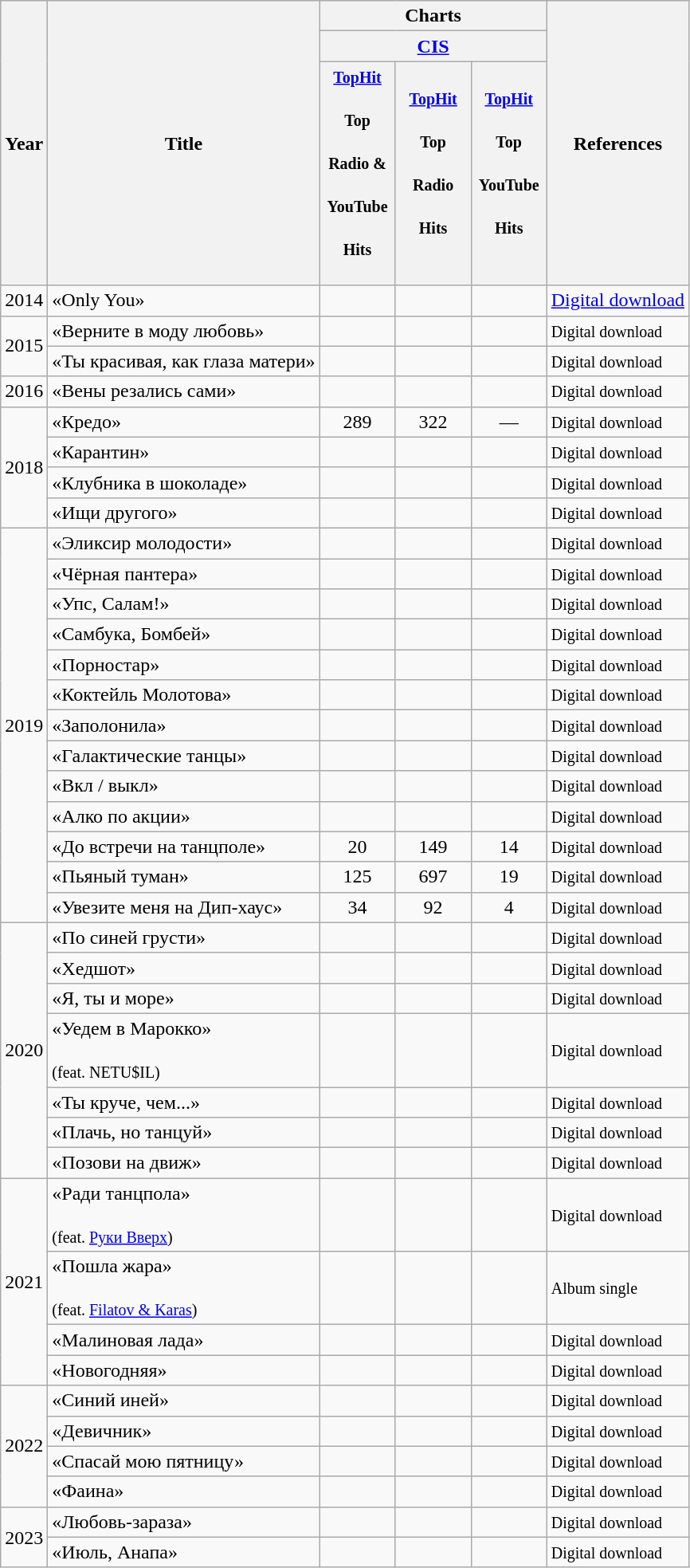<table class="wikitable">
<tr>
<th rowspan="3">Year</th>
<th rowspan="3">Title</th>
<th colspan="3">Charts</th>
<th rowspan="3">References</th>
</tr>
<tr>
<th colspan="3" align="center"><a href='#'>CIS</a></th>
</tr>
<tr>
<th style="width:3.5em;"><small><a href='#'>TopHit</a><br><br>Top<br><br>Radio &<br><br>YouTube<br><br>Hits</small><br><br></th>
<th style="width:3.5em;"><small><a href='#'>TopHit</a><br><br>Top<br><br>Radio<br><br>Hits</small><br><br></th>
<th style="width:3.5em;"><small><a href='#'>TopHit</a><br><br>Top<br><br>YouTube<br><br>Hits</small><br><br></th>
</tr>
<tr>
<td>2014</td>
<td>«Only You»</td>
<td></td>
<td></td>
<td></td>
<td><a href='#'>Digital download</a></td>
</tr>
<tr>
<td rowspan="2">2015</td>
<td>«Верните в моду любовь»</td>
<td></td>
<td></td>
<td></td>
<td><small>Digital download</small></td>
</tr>
<tr>
<td>«Ты красивая, как глаза матери»</td>
<td></td>
<td></td>
<td></td>
<td><small>Digital download</small></td>
</tr>
<tr>
<td>2016</td>
<td>«Вены резались сами»</td>
<td></td>
<td></td>
<td></td>
<td><small>Digital download</small></td>
</tr>
<tr>
<td rowspan="4" align="center">2018</td>
<td>«Кредо»</td>
<td align="center">289</td>
<td align="center">322</td>
<td align="center">—</td>
<td><small>Digital download</small></td>
</tr>
<tr>
<td>«Карантин»</td>
<td align="center"></td>
<td align="center"></td>
<td align="center"></td>
<td><small>Digital download</small></td>
</tr>
<tr>
<td>«Клубника в шоколаде»</td>
<td align="center"></td>
<td align="center"></td>
<td align="center"></td>
<td><small>Digital download</small></td>
</tr>
<tr>
<td>«Ищи другого»</td>
<td align="center"></td>
<td align="center"></td>
<td align="center"></td>
<td><small>Digital download</small></td>
</tr>
<tr>
<td rowspan="13">2019</td>
<td>«Эликсир молодости»</td>
<td></td>
<td></td>
<td></td>
<td><small>Digital download</small></td>
</tr>
<tr>
<td>«Чёрная пантера»</td>
<td></td>
<td></td>
<td></td>
<td><small>Digital download</small></td>
</tr>
<tr>
<td>«Упс, Салам!»</td>
<td></td>
<td></td>
<td></td>
<td><small>Digital download</small></td>
</tr>
<tr>
<td>«Самбука, Бомбей»</td>
<td></td>
<td></td>
<td></td>
<td><small>Digital download</small></td>
</tr>
<tr>
<td>«Порностар»</td>
<td></td>
<td></td>
<td></td>
<td><small>Digital download</small></td>
</tr>
<tr>
<td>«Коктейль Молотова»</td>
<td></td>
<td></td>
<td></td>
<td><small>Digital download</small></td>
</tr>
<tr>
<td>«Заполонила»</td>
<td></td>
<td></td>
<td></td>
<td><small>Digital download</small></td>
</tr>
<tr>
<td>«Галактические танцы»</td>
<td></td>
<td></td>
<td></td>
<td><small>Digital download</small></td>
</tr>
<tr>
<td>«Вкл / выкл»</td>
<td></td>
<td></td>
<td></td>
<td><small>Digital download</small></td>
</tr>
<tr>
<td>«Алко по акции»</td>
<td></td>
<td></td>
<td></td>
<td><small>Digital download</small></td>
</tr>
<tr>
<td>«До встречи на танцполе»</td>
<td align="center">20</td>
<td align="center">149</td>
<td align="center">14</td>
<td><small>Digital download</small></td>
</tr>
<tr>
<td>«Пьяный туман»</td>
<td align="center">125</td>
<td align="center">697</td>
<td align="center">19</td>
<td><small>Digital download</small></td>
</tr>
<tr>
<td>«Увезите меня на Дип-хаус»</td>
<td align="center">34</td>
<td align="center">92</td>
<td align="center">4</td>
<td><small>Digital download</small></td>
</tr>
<tr>
<td rowspan="7">2020</td>
<td>«По синей грусти»</td>
<td></td>
<td></td>
<td></td>
<td><small>Digital download</small></td>
</tr>
<tr>
<td>«Хедшот»</td>
<td></td>
<td></td>
<td></td>
<td><small>Digital download</small></td>
</tr>
<tr>
<td>«Я, ты и море»</td>
<td></td>
<td></td>
<td></td>
<td><small>Digital download</small></td>
</tr>
<tr>
<td>«Уедем в Марокко» <br><br><small>(feat. NETU$IL)</small></td>
<td></td>
<td></td>
<td></td>
<td><small>Digital download</small></td>
</tr>
<tr>
<td>«Ты круче, чем...»</td>
<td></td>
<td></td>
<td></td>
<td><small>Digital download</small></td>
</tr>
<tr>
<td>«Плачь, но танцуй»</td>
<td></td>
<td></td>
<td></td>
<td><small>Digital download</small></td>
</tr>
<tr>
<td>«Позови на движ»</td>
<td></td>
<td></td>
<td></td>
<td><small>Digital download</small></td>
</tr>
<tr>
<td rowspan="4">2021</td>
<td>«Ради танцпола» <br><br><small>(feat. <a href='#'>Руки Вверх</a>)</small></td>
<td></td>
<td></td>
<td></td>
<td><small>Digital download</small></td>
</tr>
<tr>
<td>«Пошла жара» <br><br><small>(feat. <a href='#'>Filatov & Karas</a>)</small></td>
<td></td>
<td></td>
<td></td>
<td><small>Album single</small></td>
</tr>
<tr>
<td>«Малиновая лада»</td>
<td></td>
<td></td>
<td></td>
<td><small>Digital download</small></td>
</tr>
<tr>
<td>«Новогодняя»</td>
<td></td>
<td></td>
<td></td>
<td><small>Digital download</small></td>
</tr>
<tr>
<td rowspan="4">2022</td>
<td>«Синий иней»</td>
<td></td>
<td></td>
<td></td>
<td><small>Digital download</small></td>
</tr>
<tr>
<td>«Девичник»</td>
<td></td>
<td></td>
<td></td>
<td><small>Digital download</small></td>
</tr>
<tr>
<td>«Спасай мою пятницу»</td>
<td></td>
<td></td>
<td></td>
<td><small>Digital download</small></td>
</tr>
<tr>
<td>«Фаина»</td>
<td></td>
<td></td>
<td></td>
<td><small>Digital download</small></td>
</tr>
<tr>
<td rowspan="2">2023</td>
<td>«Любовь-зараза»</td>
<td></td>
<td></td>
<td></td>
<td><small>Digital download</small></td>
</tr>
<tr>
<td>«Июль, Анапа»</td>
<td></td>
<td></td>
<td></td>
<td><small>Digital download</small></td>
</tr>
</table>
